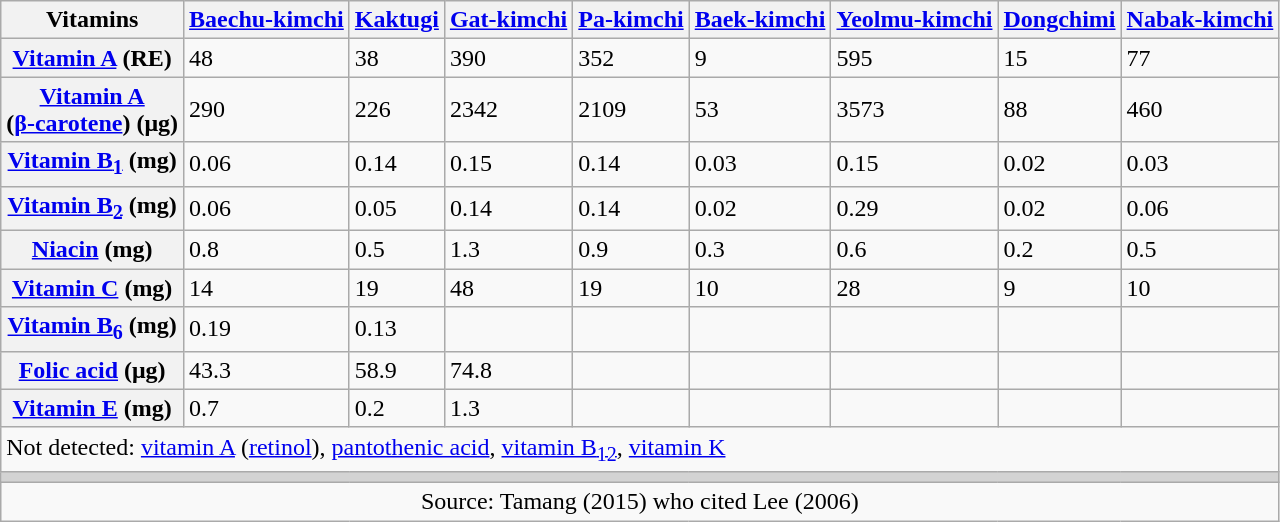<table class="wikitable">
<tr>
<th>Vitamins</th>
<th><a href='#'>Baechu-kimchi</a></th>
<th><a href='#'>Kaktugi</a></th>
<th><a href='#'>Gat-kimchi</a></th>
<th><a href='#'>Pa-kimchi</a></th>
<th><a href='#'>Baek-kimchi</a></th>
<th><a href='#'>Yeolmu-kimchi</a></th>
<th><a href='#'>Dongchimi</a></th>
<th><a href='#'>Nabak-kimchi</a></th>
</tr>
<tr>
<th><a href='#'>Vitamin A</a> (RE)</th>
<td>48</td>
<td>38</td>
<td>390</td>
<td>352</td>
<td>9</td>
<td>595</td>
<td>15</td>
<td>77</td>
</tr>
<tr>
<th><a href='#'>Vitamin A</a><br>(<a href='#'>β-carotene</a>) (μg)</th>
<td>290</td>
<td>226</td>
<td>2342</td>
<td>2109</td>
<td>53</td>
<td>3573</td>
<td>88</td>
<td>460</td>
</tr>
<tr>
<th><a href='#'>Vitamin B<sub>1</sub></a> (mg)</th>
<td>0.06</td>
<td>0.14</td>
<td>0.15</td>
<td>0.14</td>
<td>0.03</td>
<td>0.15</td>
<td>0.02</td>
<td>0.03</td>
</tr>
<tr>
<th><a href='#'>Vitamin B<sub>2</sub></a> (mg)</th>
<td>0.06</td>
<td>0.05</td>
<td>0.14</td>
<td>0.14</td>
<td>0.02</td>
<td>0.29</td>
<td>0.02</td>
<td>0.06</td>
</tr>
<tr>
<th><a href='#'>Niacin</a> (mg)</th>
<td>0.8</td>
<td>0.5</td>
<td>1.3</td>
<td>0.9</td>
<td>0.3</td>
<td>0.6</td>
<td>0.2</td>
<td>0.5</td>
</tr>
<tr>
<th><a href='#'>Vitamin C</a> (mg)</th>
<td>14</td>
<td>19</td>
<td>48</td>
<td>19</td>
<td>10</td>
<td>28</td>
<td>9</td>
<td>10</td>
</tr>
<tr>
<th><a href='#'>Vitamin B<sub>6</sub></a> (mg)</th>
<td>0.19</td>
<td>0.13</td>
<td></td>
<td></td>
<td></td>
<td></td>
<td></td>
<td></td>
</tr>
<tr>
<th><a href='#'>Folic acid</a> (μg)</th>
<td>43.3</td>
<td>58.9</td>
<td>74.8</td>
<td></td>
<td></td>
<td></td>
<td></td>
<td></td>
</tr>
<tr>
<th><a href='#'>Vitamin E</a> (mg)</th>
<td>0.7</td>
<td>0.2</td>
<td>1.3</td>
<td></td>
<td></td>
<td></td>
<td></td>
<td></td>
</tr>
<tr class="sortbottom">
<td colspan="10">Not detected: <a href='#'>vitamin A</a> (<a href='#'>retinol</a>), <a href='#'>pantothenic acid</a>, <a href='#'>vitamin B<sub>12</sub></a>, <a href='#'>vitamin K</a></td>
</tr>
<tr class="sortbottom">
<td style="background-color: lightgray;" colspan="10"></td>
</tr>
<tr class="sortbottom">
<td colspan="10" style="text-align: center">Source: Tamang (2015) who cited Lee (2006)</td>
</tr>
</table>
